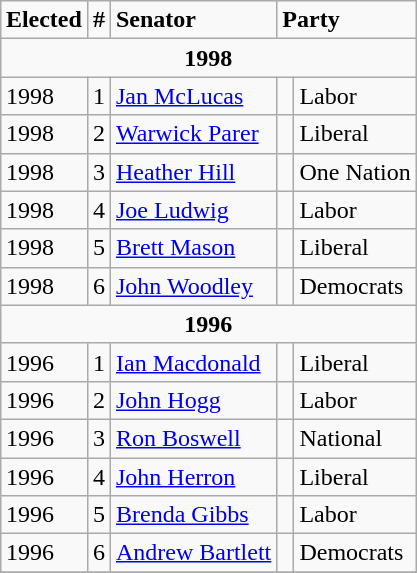<table style=float:right class="wikitable">
<tr>
<td><strong>Elected</strong></td>
<td><strong>#</strong></td>
<td><strong>Senator</strong></td>
<td colspan="2"><strong>Party</strong></td>
</tr>
<tr>
<td style="text-align:center;" colspan="5"><strong>1998</strong></td>
</tr>
<tr>
<td>1998</td>
<td>1</td>
<td><a href='#'>Jan McLucas</a></td>
<td> </td>
<td>Labor</td>
</tr>
<tr>
<td>1998</td>
<td>2</td>
<td><a href='#'>Warwick Parer</a></td>
<td> </td>
<td>Liberal</td>
</tr>
<tr>
<td>1998</td>
<td>3</td>
<td><a href='#'>Heather Hill</a></td>
<td> </td>
<td>One Nation</td>
</tr>
<tr>
<td>1998</td>
<td>4</td>
<td><a href='#'>Joe Ludwig</a></td>
<td> </td>
<td>Labor</td>
</tr>
<tr>
<td>1998</td>
<td>5</td>
<td><a href='#'>Brett Mason</a></td>
<td> </td>
<td>Liberal</td>
</tr>
<tr>
<td>1998</td>
<td>6</td>
<td><a href='#'>John Woodley</a></td>
<td> </td>
<td>Democrats</td>
</tr>
<tr>
<td style="text-align:center;" colspan="5"><strong>1996</strong></td>
</tr>
<tr>
<td>1996</td>
<td>1</td>
<td><a href='#'>Ian Macdonald</a></td>
<td> </td>
<td>Liberal</td>
</tr>
<tr>
<td>1996</td>
<td>2</td>
<td><a href='#'>John Hogg</a></td>
<td> </td>
<td>Labor</td>
</tr>
<tr>
<td>1996</td>
<td>3</td>
<td><a href='#'>Ron Boswell</a></td>
<td> </td>
<td>National</td>
</tr>
<tr>
<td>1996</td>
<td>4</td>
<td><a href='#'>John Herron</a></td>
<td> </td>
<td>Liberal</td>
</tr>
<tr>
<td>1996</td>
<td>5</td>
<td><a href='#'>Brenda Gibbs</a></td>
<td> </td>
<td>Labor</td>
</tr>
<tr>
<td>1996</td>
<td>6</td>
<td><a href='#'>Andrew Bartlett</a></td>
<td> </td>
<td>Democrats</td>
</tr>
<tr>
</tr>
</table>
